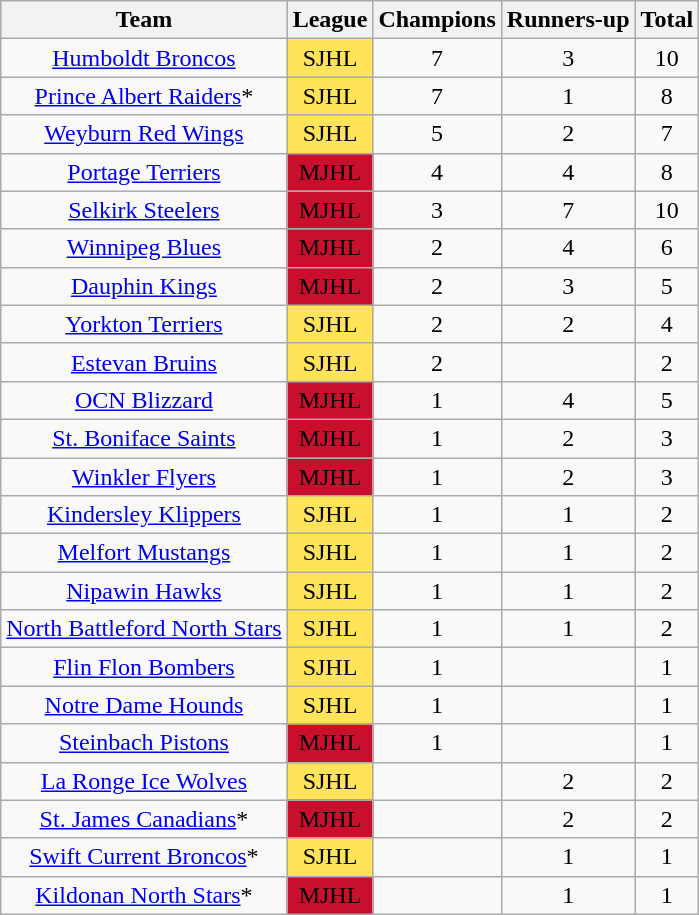<table class="wikitable sortable" style="text-align: center;">
<tr>
<th>Team</th>
<th>League</th>
<th>Champions</th>
<th>Runners-up</th>
<th>Total</th>
</tr>
<tr>
<td><a href='#'>Humboldt Broncos</a></td>
<td align="center" style="background:#ffe359;">SJHL</td>
<td>7</td>
<td>3</td>
<td>10</td>
</tr>
<tr>
<td><a href='#'>Prince Albert Raiders</a>*</td>
<td align="center" style="background:#ffe359;">SJHL</td>
<td>7</td>
<td>1</td>
<td>8</td>
</tr>
<tr>
<td><a href='#'>Weyburn Red Wings</a></td>
<td align="center" style="background:#ffe359;">SJHL</td>
<td>5</td>
<td>2</td>
<td>7</td>
</tr>
<tr>
<td><a href='#'>Portage Terriers</a></td>
<td align="center" style="background:#C8102E;">MJHL</td>
<td>4</td>
<td>4</td>
<td>8</td>
</tr>
<tr>
<td><a href='#'>Selkirk Steelers</a></td>
<td align="center" style="background:#C8102E;">MJHL</td>
<td>3</td>
<td>7</td>
<td>10</td>
</tr>
<tr>
<td><a href='#'>Winnipeg Blues</a></td>
<td align="center" style="background:#C8102E;">MJHL</td>
<td>2</td>
<td>4</td>
<td>6</td>
</tr>
<tr>
<td><a href='#'>Dauphin Kings</a></td>
<td align="center" style="background:#C8102E;">MJHL</td>
<td>2</td>
<td>3</td>
<td>5</td>
</tr>
<tr>
<td><a href='#'>Yorkton Terriers</a></td>
<td align="center" style="background:#ffe359;">SJHL</td>
<td>2</td>
<td>2</td>
<td>4</td>
</tr>
<tr>
<td><a href='#'>Estevan Bruins</a></td>
<td align="center" style="background:#ffe359;">SJHL</td>
<td>2</td>
<td></td>
<td>2</td>
</tr>
<tr>
<td><a href='#'>OCN Blizzard</a></td>
<td align="center" style="background:#C8102E;">MJHL</td>
<td>1</td>
<td>4</td>
<td>5</td>
</tr>
<tr>
<td><a href='#'>St. Boniface Saints</a></td>
<td align="center" style="background:#C8102E;">MJHL</td>
<td>1</td>
<td>2</td>
<td>3</td>
</tr>
<tr>
<td><a href='#'>Winkler Flyers</a></td>
<td align="center" style="background:#C8102E;">MJHL</td>
<td>1</td>
<td>2</td>
<td>3</td>
</tr>
<tr>
<td><a href='#'>Kindersley Klippers</a></td>
<td align="center" style="background:#ffe359;">SJHL</td>
<td>1</td>
<td>1</td>
<td>2</td>
</tr>
<tr>
<td><a href='#'>Melfort Mustangs</a></td>
<td align="center" style="background:#ffe359;">SJHL</td>
<td>1</td>
<td>1</td>
<td>2</td>
</tr>
<tr>
<td><a href='#'>Nipawin Hawks</a></td>
<td align="center" style="background:#ffe359;">SJHL</td>
<td>1</td>
<td>1</td>
<td>2</td>
</tr>
<tr>
<td><a href='#'>North Battleford North Stars</a></td>
<td align="center" style="background:#ffe359;">SJHL</td>
<td>1</td>
<td>1</td>
<td>2</td>
</tr>
<tr>
<td><a href='#'>Flin Flon Bombers</a></td>
<td align="center" style="background:#ffe359;">SJHL</td>
<td>1</td>
<td></td>
<td>1</td>
</tr>
<tr>
<td><a href='#'>Notre Dame Hounds</a></td>
<td align="center" style="background:#ffe359;">SJHL</td>
<td>1</td>
<td></td>
<td>1</td>
</tr>
<tr>
<td><a href='#'>Steinbach Pistons</a></td>
<td align="center" style="background:#C8102E;">MJHL</td>
<td>1</td>
<td></td>
<td>1</td>
</tr>
<tr>
<td><a href='#'>La Ronge Ice Wolves</a></td>
<td align="center" style="background:#ffe359;">SJHL</td>
<td></td>
<td>2</td>
<td>2</td>
</tr>
<tr>
<td><a href='#'>St. James Canadians</a>*</td>
<td align="center" style="background:#C8102E;">MJHL</td>
<td></td>
<td>2</td>
<td>2</td>
</tr>
<tr>
<td><a href='#'>Swift Current Broncos</a>*</td>
<td align="center" style="background:#ffe359;">SJHL</td>
<td></td>
<td>1</td>
<td>1</td>
</tr>
<tr>
<td><a href='#'>Kildonan North Stars</a>*</td>
<td align="center" style="background:#C8102E;">MJHL</td>
<td></td>
<td>1</td>
<td>1</td>
</tr>
</table>
